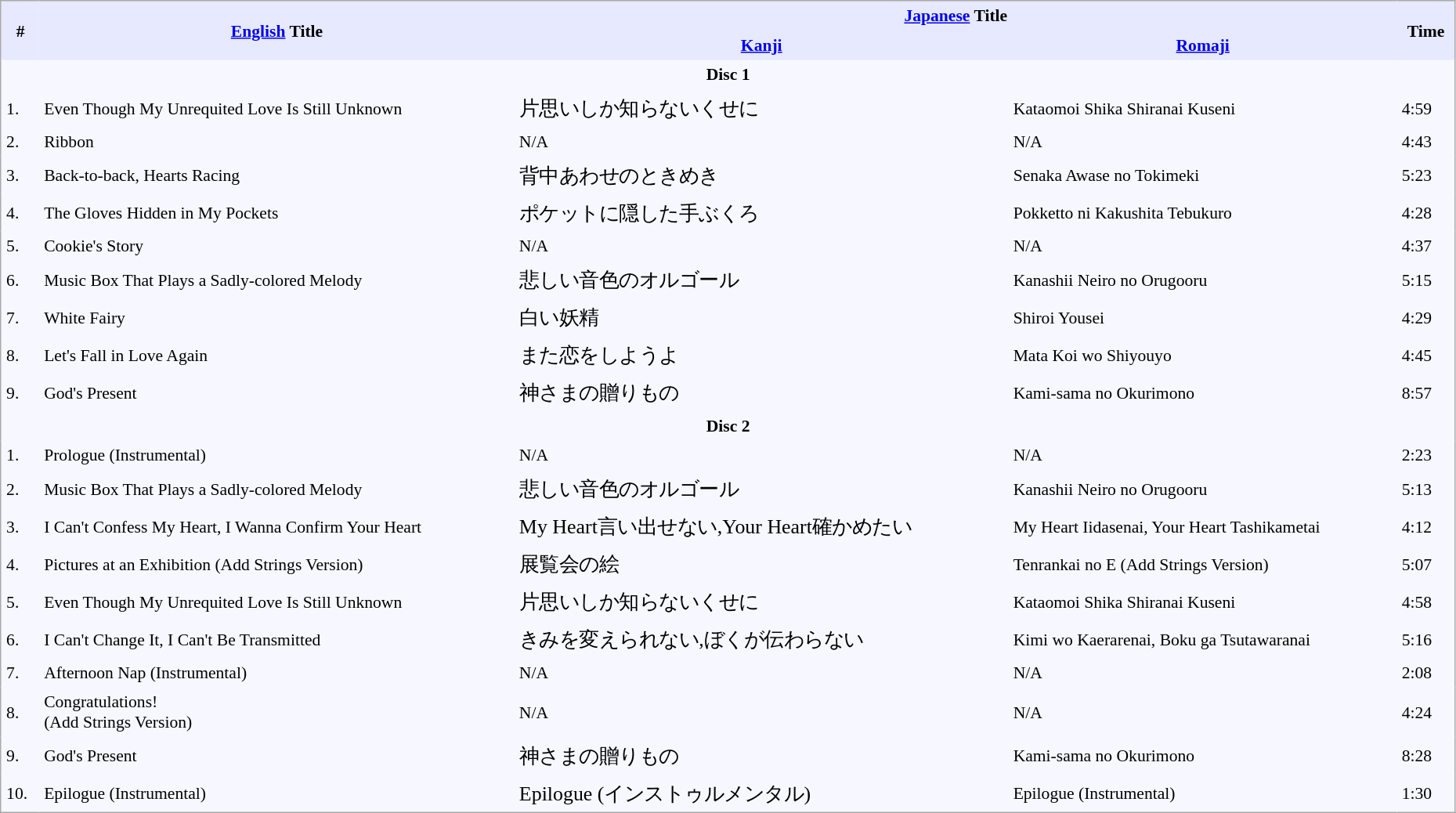<table border="0" cellpadding="4" cellspacing="0"  style="border:1px #aaa solid; border-collapse:collapse; padding:0.2em; margin:0 1em 1em; background:#f7f8ff; font-size:0.9em; width:98%;">
<tr style="vertical-align:middle; background:#e6e9ff;">
<th rowspan="2">#</th>
<th rowspan="2"><a href='#'>English</a> Title</th>
<th colspan="2"><a href='#'>Japanese</a> Title</th>
<th rowspan="2">Time</th>
</tr>
<tr style="background:#e6e9ff;">
<th><a href='#'>Kanji</a></th>
<th><a href='#'>Romaji</a></th>
</tr>
<tr>
<td colspan="5" style="text-align:center;"><strong>Disc 1</strong></td>
</tr>
<tr>
<td>1.</td>
<td>Even Though My Unrequited Love Is Still Unknown</td>
<td style="font-size: 120%;">片思いしか知らないくせに</td>
<td>Kataomoi Shika Shiranai Kuseni</td>
<td>4:59</td>
</tr>
<tr>
<td>2.</td>
<td>Ribbon</td>
<td>N/A</td>
<td>N/A</td>
<td>4:43</td>
</tr>
<tr>
<td>3.</td>
<td>Back-to-back, Hearts Racing</td>
<td style="font-size: 120%;">背中あわせのときめき</td>
<td>Senaka Awase no Tokimeki</td>
<td>5:23</td>
</tr>
<tr>
<td>4.</td>
<td>The Gloves Hidden in My Pockets</td>
<td style="font-size: 120%;">ポケットに隠した手ぶくろ</td>
<td>Pokketto ni Kakushita Tebukuro</td>
<td>4:28</td>
</tr>
<tr>
<td>5.</td>
<td>Cookie's Story</td>
<td>N/A</td>
<td>N/A</td>
<td>4:37</td>
</tr>
<tr>
<td>6.</td>
<td>Music Box That Plays a Sadly-colored Melody</td>
<td style="font-size: 120%;">悲しい音色のオルゴール</td>
<td>Kanashii Neiro no Orugooru</td>
<td>5:15</td>
</tr>
<tr>
<td>7.</td>
<td>White Fairy</td>
<td style="font-size: 120%;">白い妖精</td>
<td>Shiroi Yousei</td>
<td>4:29</td>
</tr>
<tr>
<td>8.</td>
<td>Let's Fall in Love Again</td>
<td style="font-size: 120%;">また恋をしようよ</td>
<td>Mata Koi wo Shiyouyo</td>
<td>4:45</td>
</tr>
<tr>
<td>9.</td>
<td>God's Present</td>
<td style="font-size: 120%;">神さまの贈りもの</td>
<td>Kami-sama no Okurimono</td>
<td>8:57</td>
</tr>
<tr>
<td colspan="5" style="text-align:center;"><strong>Disc 2</strong></td>
</tr>
<tr>
<td>1.</td>
<td>Prologue (Instrumental)</td>
<td>N/A</td>
<td>N/A</td>
<td>2:23</td>
</tr>
<tr>
<td>2.</td>
<td>Music Box That Plays a Sadly-colored Melody</td>
<td style="font-size: 120%;">悲しい音色のオルゴール</td>
<td>Kanashii Neiro no Orugooru</td>
<td>5:13</td>
</tr>
<tr>
<td>3.</td>
<td>I Can't Confess My Heart, I Wanna Confirm Your Heart</td>
<td style="font-size: 120%;">My Heart言い出せない,Your Heart確かめたい</td>
<td>My Heart Iidasenai, Your Heart Tashikametai</td>
<td>4:12</td>
</tr>
<tr>
<td>4.</td>
<td>Pictures at an Exhibition (Add Strings Version)</td>
<td style="font-size: 120%;">展覧会の絵</td>
<td>Tenrankai no E (Add Strings Version)</td>
<td>5:07</td>
</tr>
<tr>
<td>5.</td>
<td>Even Though My Unrequited Love Is Still Unknown</td>
<td style="font-size: 120%;">片思いしか知らないくせに</td>
<td>Kataomoi Shika Shiranai Kuseni</td>
<td>4:58</td>
</tr>
<tr>
<td>6.</td>
<td>I Can't Change It, I Can't Be Transmitted</td>
<td style="font-size: 120%;">きみを変えられない,ぼくが伝わらない</td>
<td>Kimi wo Kaerarenai, Boku ga Tsutawaranai</td>
<td>5:16</td>
</tr>
<tr>
<td>7.</td>
<td>Afternoon Nap (Instrumental)</td>
<td>N/A</td>
<td>N/A</td>
<td>2:08</td>
</tr>
<tr>
<td>8.</td>
<td>Congratulations!<br>(Add Strings Version)</td>
<td>N/A</td>
<td>N/A</td>
<td>4:24</td>
</tr>
<tr>
<td>9.</td>
<td>God's Present</td>
<td style="font-size: 120%;">神さまの贈りもの</td>
<td>Kami-sama no Okurimono</td>
<td>8:28</td>
</tr>
<tr>
<td>10.</td>
<td>Epilogue (Instrumental)</td>
<td style="font-size: 120%;">Epilogue (インストゥルメンタル)</td>
<td>Epilogue (Instrumental)</td>
<td>1:30</td>
</tr>
</table>
